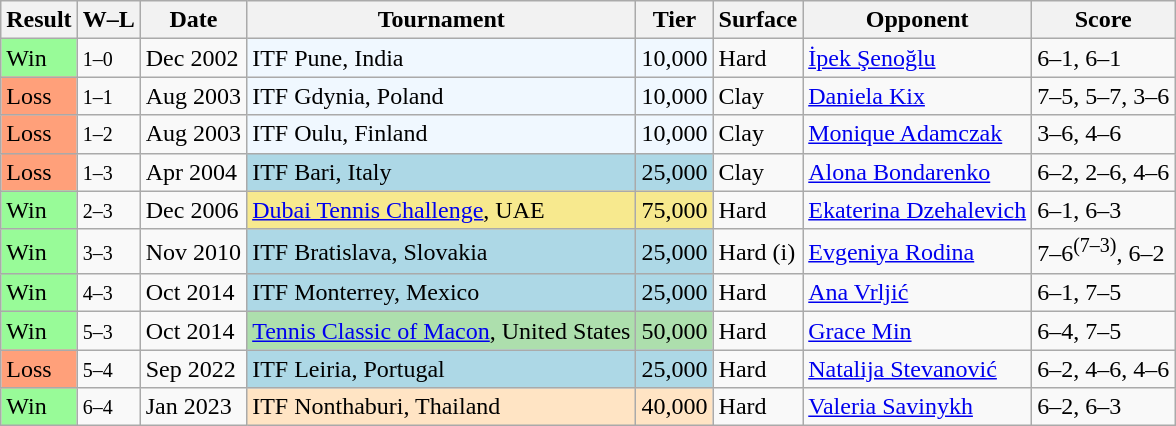<table class="sortable wikitable">
<tr>
<th>Result</th>
<th class="unsortable">W–L</th>
<th>Date</th>
<th>Tournament</th>
<th>Tier</th>
<th>Surface</th>
<th>Opponent</th>
<th class="unsortable">Score</th>
</tr>
<tr>
<td style="background:#98fb98;">Win</td>
<td><small>1–0</small></td>
<td>Dec 2002</td>
<td style="background:#f0f8ff;">ITF Pune, India</td>
<td style="background:#f0f8ff;">10,000</td>
<td>Hard</td>
<td> <a href='#'>İpek Şenoğlu</a></td>
<td>6–1, 6–1</td>
</tr>
<tr>
<td style="background:#ffa07a;">Loss</td>
<td><small>1–1</small></td>
<td>Aug 2003</td>
<td style="background:#f0f8ff;">ITF Gdynia, Poland</td>
<td style="background:#f0f8ff;">10,000</td>
<td>Clay</td>
<td> <a href='#'>Daniela Kix</a></td>
<td>7–5, 5–7, 3–6</td>
</tr>
<tr>
<td style="background:#ffa07a;">Loss</td>
<td><small>1–2</small></td>
<td>Aug 2003</td>
<td style="background:#f0f8ff;">ITF Oulu, Finland</td>
<td style="background:#f0f8ff;">10,000</td>
<td>Clay</td>
<td> <a href='#'>Monique Adamczak</a></td>
<td>3–6, 4–6</td>
</tr>
<tr>
<td style="background:#ffa07a;">Loss</td>
<td><small>1–3</small></td>
<td>Apr 2004</td>
<td style="background:lightblue;">ITF Bari, Italy</td>
<td style="background:lightblue;">25,000</td>
<td>Clay</td>
<td> <a href='#'>Alona Bondarenko</a></td>
<td>6–2, 2–6, 4–6</td>
</tr>
<tr>
<td style="background:#98fb98;">Win</td>
<td><small>2–3</small></td>
<td>Dec 2006</td>
<td style="background:#f7e98e;"><a href='#'>Dubai Tennis Challenge</a>, UAE</td>
<td style="background:#f7e98e;">75,000</td>
<td>Hard</td>
<td> <a href='#'>Ekaterina Dzehalevich</a></td>
<td>6–1, 6–3</td>
</tr>
<tr>
<td style="background:#98fb98;">Win</td>
<td><small>3–3</small></td>
<td>Nov 2010</td>
<td style="background:lightblue;">ITF Bratislava, Slovakia</td>
<td style="background:lightblue;">25,000</td>
<td>Hard (i)</td>
<td> <a href='#'>Evgeniya Rodina</a></td>
<td>7–6<sup>(7–3)</sup>, 6–2</td>
</tr>
<tr>
<td style="background:#98fb98;">Win</td>
<td><small>4–3</small></td>
<td>Oct 2014</td>
<td style="background:lightblue;">ITF Monterrey, Mexico</td>
<td style="background:lightblue;">25,000</td>
<td>Hard</td>
<td> <a href='#'>Ana Vrljić</a></td>
<td>6–1, 7–5</td>
</tr>
<tr>
<td style="background:#98fb98;">Win</td>
<td><small>5–3</small></td>
<td>Oct 2014</td>
<td style="background:#addfad;"><a href='#'>Tennis Classic of Macon</a>, United States</td>
<td style="background:#addfad;">50,000</td>
<td>Hard</td>
<td> <a href='#'>Grace Min</a></td>
<td>6–4, 7–5</td>
</tr>
<tr>
<td style="background:#ffa07a;">Loss</td>
<td><small>5–4</small></td>
<td>Sep 2022</td>
<td style="background:lightblue;">ITF Leiria, Portugal</td>
<td style="background:lightblue;">25,000</td>
<td>Hard</td>
<td> <a href='#'>Natalija Stevanović</a></td>
<td>6–2, 4–6, 4–6</td>
</tr>
<tr>
<td style="background:#98fb98;">Win</td>
<td><small>6–4</small></td>
<td>Jan 2023</td>
<td style="background:#ffe4c4;">ITF Nonthaburi, Thailand</td>
<td style="background:#ffe4c4;">40,000</td>
<td>Hard</td>
<td> <a href='#'>Valeria Savinykh</a></td>
<td>6–2, 6–3</td>
</tr>
</table>
